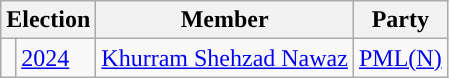<table class="wikitable">
<tr>
<th colspan="2">Election</th>
<th>Member</th>
<th>Party</th>
</tr>
<tr>
<td style="background-color: "></td>
<td><a href='#'>2024</a></td>
<td><a href='#'>Khurram Shehzad Nawaz</a></td>
<td><a href='#'>PML(N)</a></td>
</tr>
</table>
